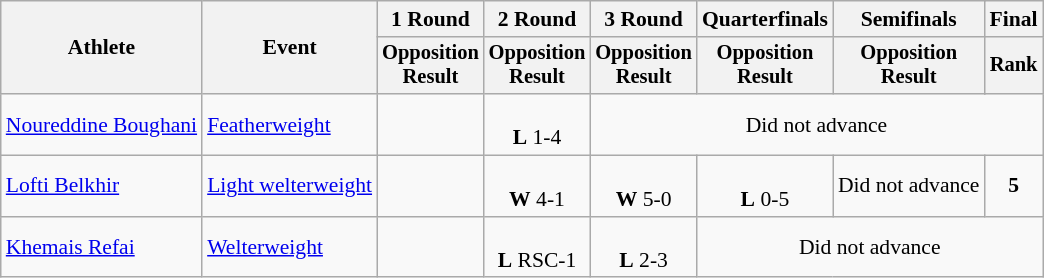<table class="wikitable" style="font-size:90%">
<tr>
<th rowspan="2">Athlete</th>
<th rowspan="2">Event</th>
<th>1 Round</th>
<th>2 Round</th>
<th>3 Round</th>
<th>Quarterfinals</th>
<th>Semifinals</th>
<th colspan=2>Final</th>
</tr>
<tr style="font-size:95%">
<th>Opposition<br>Result</th>
<th>Opposition<br>Result</th>
<th>Opposition<br>Result</th>
<th>Opposition<br>Result</th>
<th>Opposition<br>Result</th>
<th colspan=2>Rank</th>
</tr>
<tr align=center>
<td align=left><a href='#'>Noureddine Boughani</a></td>
<td align=left><a href='#'>Featherweight</a></td>
<td></td>
<td><br><strong>L</strong> 1-4</td>
<td colspan=6>Did not advance</td>
</tr>
<tr align=center>
<td align=left><a href='#'>Lofti Belkhir</a></td>
<td align=left><a href='#'>Light welterweight</a></td>
<td></td>
<td><br><strong>W</strong> 4-1</td>
<td><br><strong>W</strong> 5-0</td>
<td><br><strong>L</strong> 0-5</td>
<td colspan=2>Did not advance</td>
<td><strong>5</strong></td>
</tr>
<tr align=center>
<td align=left><a href='#'>Khemais Refai</a></td>
<td align=left><a href='#'>Welterweight</a></td>
<td></td>
<td><br><strong>L</strong> RSC-1</td>
<td><br><strong>L</strong> 2-3</td>
<td colspan=6>Did not advance</td>
</tr>
</table>
